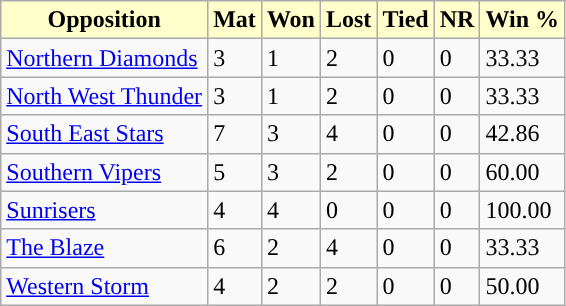<table class="wikitable sortable">
<tr>
<th style="background:#ffc;">Opposition</th>
<th style="background:#ffc;">Mat</th>
<th style="background:#ffc;">Won</th>
<th style="background:#ffc;">Lost</th>
<th style="background:#ffc;">Tied</th>
<th style="background:#ffc;">NR</th>
<th style="background:#ffc;">Win %</th>
</tr>
<tr>
<td><a href='#'>Northern Diamonds</a></td>
<td>3</td>
<td>1</td>
<td>2</td>
<td>0</td>
<td>0</td>
<td>33.33</td>
</tr>
<tr>
<td><a href='#'>North West Thunder</a></td>
<td>3</td>
<td>1</td>
<td>2</td>
<td>0</td>
<td>0</td>
<td>33.33</td>
</tr>
<tr>
<td><a href='#'>South East Stars</a></td>
<td>7</td>
<td>3</td>
<td>4</td>
<td>0</td>
<td>0</td>
<td>42.86</td>
</tr>
<tr>
<td><a href='#'>Southern Vipers</a></td>
<td>5</td>
<td>3</td>
<td>2</td>
<td>0</td>
<td>0</td>
<td>60.00</td>
</tr>
<tr>
<td><a href='#'>Sunrisers</a></td>
<td>4</td>
<td>4</td>
<td>0</td>
<td>0</td>
<td>0</td>
<td>100.00</td>
</tr>
<tr>
<td><a href='#'>The Blaze</a></td>
<td>6</td>
<td>2</td>
<td>4</td>
<td>0</td>
<td>0</td>
<td>33.33</td>
</tr>
<tr>
<td><a href='#'>Western Storm</a></td>
<td>4</td>
<td>2</td>
<td>2</td>
<td>0</td>
<td>0</td>
<td>50.00</td>
</tr>
</table>
